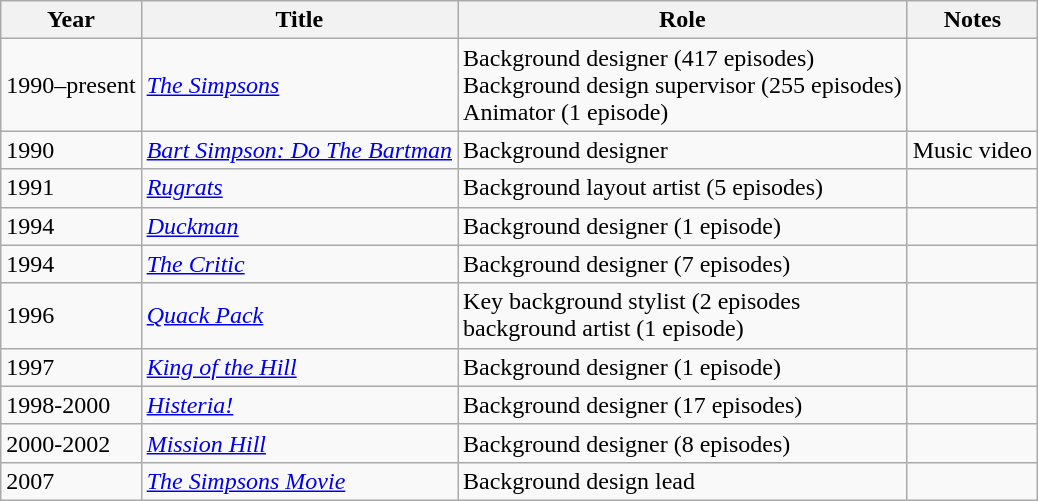<table class="wikitable">
<tr>
<th>Year</th>
<th>Title</th>
<th>Role</th>
<th>Notes</th>
</tr>
<tr>
<td>1990–present</td>
<td><em><a href='#'>The Simpsons</a></em></td>
<td>Background designer (417 episodes)<br>Background design supervisor (255 episodes)<br>Animator (1 episode)</td>
<td></td>
</tr>
<tr>
<td>1990</td>
<td><em><a href='#'>Bart Simpson: Do The Bartman</a></em></td>
<td>Background designer</td>
<td>Music video</td>
</tr>
<tr>
<td>1991</td>
<td><em><a href='#'>Rugrats</a></em></td>
<td>Background layout artist (5 episodes)</td>
<td></td>
</tr>
<tr>
<td>1994</td>
<td><em><a href='#'>Duckman</a></em></td>
<td>Background designer (1 episode)</td>
<td></td>
</tr>
<tr>
<td>1994</td>
<td><em><a href='#'>The Critic</a></em></td>
<td>Background designer (7 episodes)</td>
<td></td>
</tr>
<tr>
<td>1996</td>
<td><em><a href='#'>Quack Pack</a></em></td>
<td>Key background stylist (2 episodes<br>background artist (1 episode)</td>
<td></td>
</tr>
<tr>
<td>1997</td>
<td><em><a href='#'>King of the Hill</a></em></td>
<td>Background designer (1 episode)</td>
<td></td>
</tr>
<tr>
<td>1998-2000</td>
<td><em><a href='#'>Histeria!</a></em></td>
<td>Background designer (17 episodes)</td>
<td></td>
</tr>
<tr>
<td>2000-2002</td>
<td><em><a href='#'>Mission Hill</a></em></td>
<td>Background designer (8 episodes)</td>
<td></td>
</tr>
<tr>
<td>2007</td>
<td><em><a href='#'>The Simpsons Movie</a></em></td>
<td>Background design lead</td>
<td></td>
</tr>
</table>
